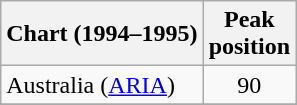<table class="wikitable sortable">
<tr>
<th>Chart (1994–1995)</th>
<th>Peak<br>position</th>
</tr>
<tr>
<td>Australia (<a href='#'>ARIA</a>)</td>
<td style="text-align:center;">90</td>
</tr>
<tr>
</tr>
<tr>
</tr>
<tr>
</tr>
</table>
